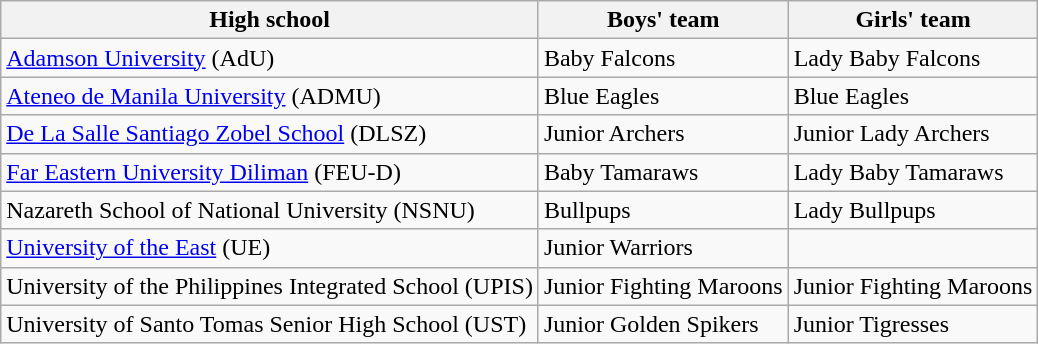<table class="wikitable">
<tr>
<th>High school</th>
<th>Boys' team</th>
<th>Girls' team</th>
</tr>
<tr>
<td><a href='#'>Adamson University</a> (AdU)</td>
<td>Baby Falcons</td>
<td>Lady Baby Falcons</td>
</tr>
<tr>
<td><a href='#'>Ateneo de Manila University</a> (ADMU)</td>
<td>Blue Eagles</td>
<td>Blue Eagles</td>
</tr>
<tr>
<td><a href='#'>De La Salle Santiago Zobel School</a> (DLSZ)</td>
<td>Junior Archers</td>
<td>Junior Lady Archers</td>
</tr>
<tr>
<td><a href='#'>Far Eastern University Diliman</a> (FEU-D)</td>
<td>Baby Tamaraws</td>
<td>Lady Baby Tamaraws</td>
</tr>
<tr>
<td>Nazareth School of National University (NSNU)</td>
<td>Bullpups</td>
<td>Lady Bullpups</td>
</tr>
<tr>
<td><a href='#'>University of the East</a> (UE)</td>
<td>Junior Warriors</td>
<td></td>
</tr>
<tr>
<td>University of the Philippines Integrated School (UPIS)</td>
<td>Junior Fighting Maroons</td>
<td>Junior Fighting Maroons</td>
</tr>
<tr>
<td>University of Santo Tomas Senior High School (UST)</td>
<td>Junior Golden Spikers</td>
<td>Junior Tigresses</td>
</tr>
</table>
